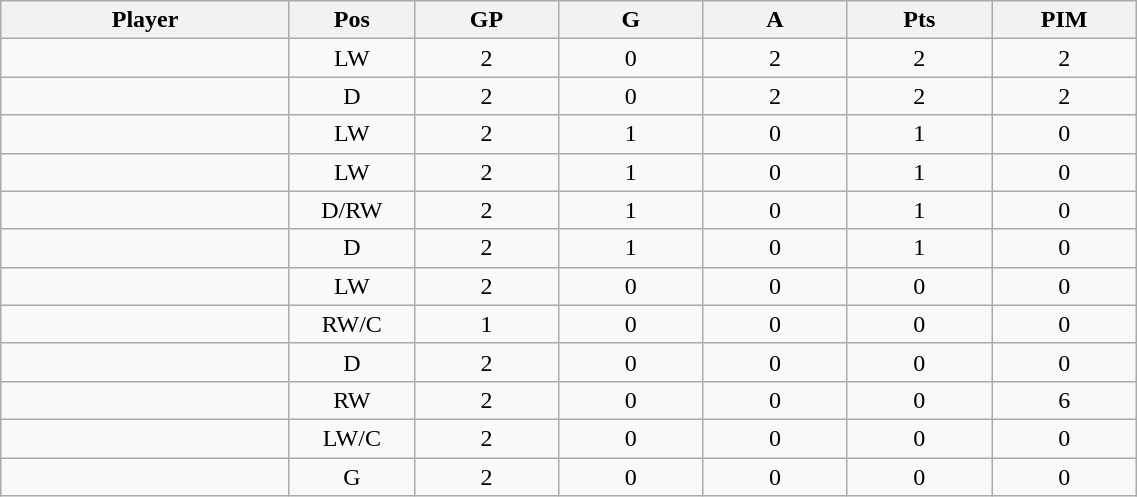<table class="wikitable sortable" width="60%">
<tr ALIGN="center">
<th bgcolor="#DDDDFF" width="10%">Player</th>
<th bgcolor="#DDDDFF" width="3%" title="Position">Pos</th>
<th bgcolor="#DDDDFF" width="5%" title="Games played">GP</th>
<th bgcolor="#DDDDFF" width="5%" title="Goals">G</th>
<th bgcolor="#DDDDFF" width="5%" title="Assists">A</th>
<th bgcolor="#DDDDFF" width="5%" title="Points">Pts</th>
<th bgcolor="#DDDDFF" width="5%" title="Penalties in Minutes">PIM</th>
</tr>
<tr align="center">
<td align="right"></td>
<td>LW</td>
<td>2</td>
<td>0</td>
<td>2</td>
<td>2</td>
<td>2</td>
</tr>
<tr align="center">
<td align="right"></td>
<td>D</td>
<td>2</td>
<td>0</td>
<td>2</td>
<td>2</td>
<td>2</td>
</tr>
<tr align="center">
<td align="right"></td>
<td>LW</td>
<td>2</td>
<td>1</td>
<td>0</td>
<td>1</td>
<td>0</td>
</tr>
<tr align="center">
<td align="right"></td>
<td>LW</td>
<td>2</td>
<td>1</td>
<td>0</td>
<td>1</td>
<td>0</td>
</tr>
<tr align="center">
<td align="right"></td>
<td>D/RW</td>
<td>2</td>
<td>1</td>
<td>0</td>
<td>1</td>
<td>0</td>
</tr>
<tr align="center">
<td align="right"></td>
<td>D</td>
<td>2</td>
<td>1</td>
<td>0</td>
<td>1</td>
<td>0</td>
</tr>
<tr align="center">
<td align="right"></td>
<td>LW</td>
<td>2</td>
<td>0</td>
<td>0</td>
<td>0</td>
<td>0</td>
</tr>
<tr align="center">
<td align="right"></td>
<td>RW/C</td>
<td>1</td>
<td>0</td>
<td>0</td>
<td>0</td>
<td>0</td>
</tr>
<tr align="center">
<td align="right"></td>
<td>D</td>
<td>2</td>
<td>0</td>
<td>0</td>
<td>0</td>
<td>0</td>
</tr>
<tr align="center">
<td align="right"></td>
<td>RW</td>
<td>2</td>
<td>0</td>
<td>0</td>
<td>0</td>
<td>6</td>
</tr>
<tr align="center">
<td align="right"></td>
<td>LW/C</td>
<td>2</td>
<td>0</td>
<td>0</td>
<td>0</td>
<td>0</td>
</tr>
<tr align="center">
<td align="right"></td>
<td>G</td>
<td>2</td>
<td>0</td>
<td>0</td>
<td>0</td>
<td>0</td>
</tr>
</table>
